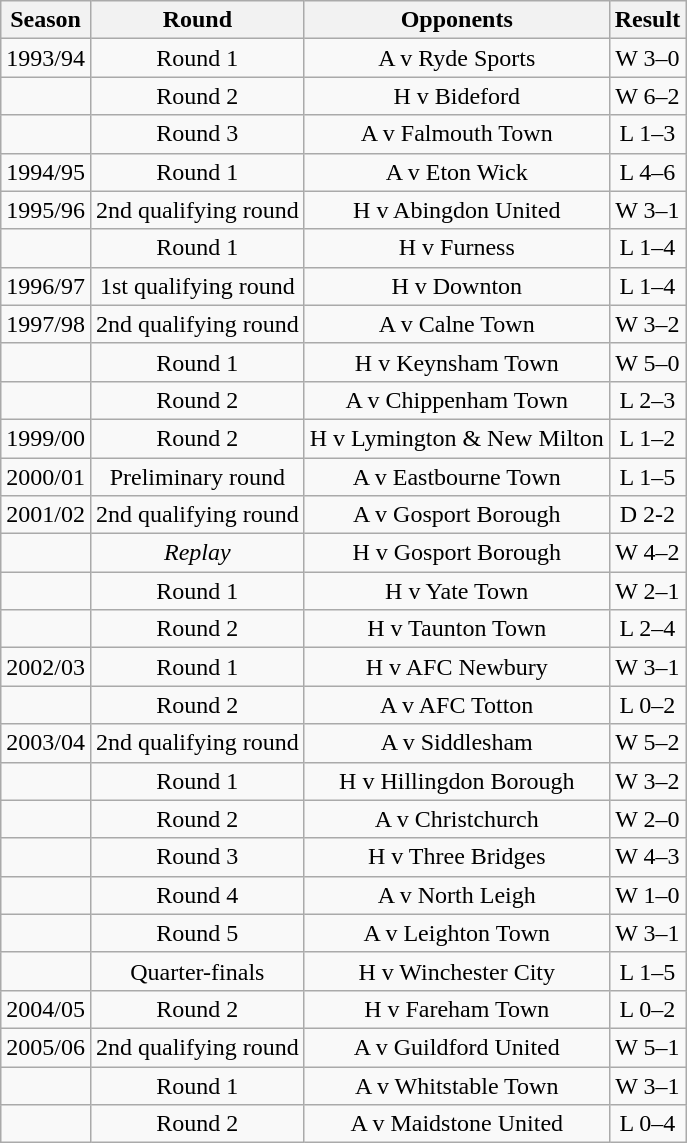<table class="wikitable collapsible collapsed" style=text-align:center>
<tr>
<th>Season</th>
<th>Round</th>
<th>Opponents</th>
<th>Result</th>
</tr>
<tr>
<td>1993/94</td>
<td>Round 1</td>
<td>A v Ryde Sports</td>
<td>W 3–0</td>
</tr>
<tr>
<td></td>
<td>Round 2</td>
<td>H v Bideford</td>
<td>W 6–2</td>
</tr>
<tr>
<td></td>
<td>Round 3</td>
<td>A v Falmouth Town</td>
<td>L 1–3</td>
</tr>
<tr>
<td>1994/95</td>
<td>Round 1</td>
<td>A v Eton Wick</td>
<td>L 4–6</td>
</tr>
<tr>
<td>1995/96</td>
<td>2nd qualifying round</td>
<td>H v Abingdon United</td>
<td>W 3–1</td>
</tr>
<tr>
<td></td>
<td>Round 1</td>
<td>H v Furness</td>
<td>L 1–4</td>
</tr>
<tr>
<td>1996/97</td>
<td>1st qualifying round</td>
<td>H v Downton</td>
<td>L 1–4</td>
</tr>
<tr>
<td>1997/98</td>
<td>2nd qualifying round</td>
<td>A v Calne Town</td>
<td>W 3–2</td>
</tr>
<tr>
<td></td>
<td>Round 1</td>
<td>H v Keynsham Town</td>
<td>W 5–0</td>
</tr>
<tr>
<td></td>
<td>Round 2</td>
<td>A v Chippenham Town</td>
<td>L 2–3</td>
</tr>
<tr>
<td>1999/00</td>
<td>Round 2</td>
<td>H v Lymington & New Milton</td>
<td>L 1–2</td>
</tr>
<tr>
<td>2000/01</td>
<td>Preliminary round</td>
<td>A v Eastbourne Town</td>
<td>L 1–5</td>
</tr>
<tr>
<td>2001/02</td>
<td>2nd qualifying round</td>
<td>A v Gosport Borough</td>
<td>D 2-2</td>
</tr>
<tr>
<td></td>
<td><em>Replay</em></td>
<td>H v Gosport Borough</td>
<td>W 4–2</td>
</tr>
<tr>
<td></td>
<td>Round 1</td>
<td>H v Yate Town</td>
<td>W 2–1</td>
</tr>
<tr>
<td></td>
<td>Round 2</td>
<td>H v Taunton Town</td>
<td>L 2–4</td>
</tr>
<tr>
<td>2002/03</td>
<td>Round 1</td>
<td>H v AFC Newbury</td>
<td>W 3–1</td>
</tr>
<tr>
<td></td>
<td>Round 2</td>
<td>A v AFC Totton</td>
<td>L 0–2</td>
</tr>
<tr>
<td>2003/04</td>
<td>2nd qualifying round</td>
<td>A v Siddlesham</td>
<td>W 5–2</td>
</tr>
<tr>
<td></td>
<td>Round 1</td>
<td>H v Hillingdon Borough</td>
<td>W 3–2</td>
</tr>
<tr>
<td></td>
<td>Round 2</td>
<td>A v Christchurch</td>
<td>W 2–0</td>
</tr>
<tr>
<td></td>
<td>Round 3</td>
<td>H v Three Bridges</td>
<td>W 4–3</td>
</tr>
<tr>
<td></td>
<td>Round 4</td>
<td>A v North Leigh</td>
<td>W 1–0</td>
</tr>
<tr>
<td></td>
<td>Round 5</td>
<td>A v Leighton Town</td>
<td>W 3–1</td>
</tr>
<tr>
<td></td>
<td>Quarter-finals</td>
<td>H v Winchester City</td>
<td>L 1–5</td>
</tr>
<tr>
<td>2004/05</td>
<td>Round 2</td>
<td>H v Fareham Town</td>
<td>L 0–2</td>
</tr>
<tr>
<td>2005/06</td>
<td>2nd qualifying round</td>
<td>A v Guildford United</td>
<td>W 5–1</td>
</tr>
<tr>
<td></td>
<td>Round 1</td>
<td>A v Whitstable Town</td>
<td>W 3–1</td>
</tr>
<tr>
<td></td>
<td>Round 2</td>
<td>A v Maidstone United</td>
<td>L 0–4</td>
</tr>
</table>
